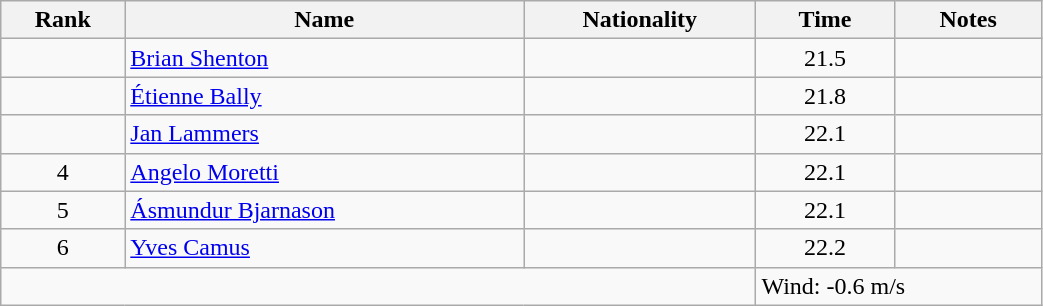<table class="wikitable sortable" style="text-align:center;width: 55%">
<tr>
<th>Rank</th>
<th>Name</th>
<th>Nationality</th>
<th>Time</th>
<th>Notes</th>
</tr>
<tr>
<td></td>
<td align=left><a href='#'>Brian Shenton</a></td>
<td align=left></td>
<td>21.5</td>
<td></td>
</tr>
<tr>
<td></td>
<td align=left><a href='#'>Étienne Bally</a></td>
<td align=left></td>
<td>21.8</td>
<td></td>
</tr>
<tr>
<td></td>
<td align=left><a href='#'>Jan Lammers</a></td>
<td align=left></td>
<td>22.1</td>
<td></td>
</tr>
<tr>
<td>4</td>
<td align=left><a href='#'>Angelo Moretti</a></td>
<td align=left></td>
<td>22.1</td>
<td></td>
</tr>
<tr>
<td>5</td>
<td align=left><a href='#'>Ásmundur Bjarnason</a></td>
<td align=left></td>
<td>22.1</td>
<td></td>
</tr>
<tr>
<td>6</td>
<td align=left><a href='#'>Yves Camus</a></td>
<td align=left></td>
<td>22.2</td>
<td></td>
</tr>
<tr class="sortbottom">
<td colspan="3"></td>
<td colspan="2" style="text-align:left;">Wind: -0.6 m/s</td>
</tr>
</table>
